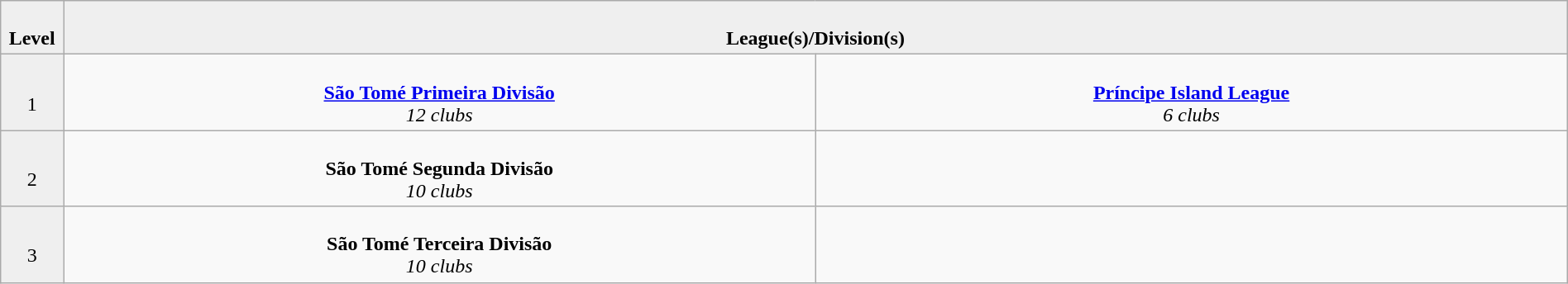<table class="wikitable" style="text-align:center; width:100%;">
<tr style="background:#efefef;">
<td style="width:4%; text-align:center;"><br><strong>Level</strong></td>
<td colspan="12"  style="width:96%; text-align:center;"><br><strong>League(s)/Division(s)</strong></td>
</tr>
<tr>
<td style="text-align:center; width:4%; background:#efefef;"><br>1</td>
<td colspan="6"  style="width:48%;"><br><strong><a href='#'>São Tomé Primeira Divisão</a></strong><br>
<em>12 clubs</em></td>
<td colspan="6" style="width:48%;"><br><strong><a href='#'>Príncipe Island League</a></strong><br>
<em>6 clubs</em></td>
</tr>
<tr>
<td style="text-align:center; width:4%; background:#efefef;"><br>2</td>
<td colspan="6" style="width:48%;"><br><strong>São Tomé Segunda Divisão</strong><br>
<em>10 clubs</em></td>
<td colspan="6" style="width:48%;"></td>
</tr>
<tr>
<td style="text-align:center; width:4%; background:#efefef;"><br>3</td>
<td colspan="6" style="width:48%;"><br><strong>São Tomé Terceira Divisão</strong><br>
<em>10 clubs</em></td>
<td colspan="6" style="width:48%;"></td>
</tr>
</table>
